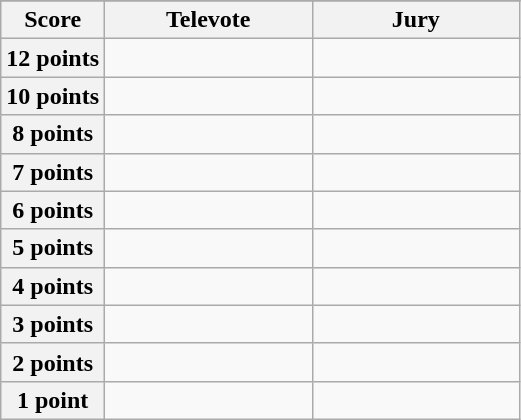<table class="wikitable">
<tr>
</tr>
<tr>
<th scope="col" width="20%">Score</th>
<th scope="col" width="40%">Televote</th>
<th scope="col" width="40%">Jury</th>
</tr>
<tr>
<th scope="row">12 points</th>
<td></td>
<td></td>
</tr>
<tr>
<th scope="row">10 points</th>
<td></td>
<td></td>
</tr>
<tr>
<th scope="row">8 points</th>
<td></td>
<td></td>
</tr>
<tr>
<th scope="row">7 points</th>
<td></td>
<td></td>
</tr>
<tr>
<th scope="row">6 points</th>
<td></td>
<td></td>
</tr>
<tr>
<th scope="row">5 points</th>
<td></td>
<td></td>
</tr>
<tr>
<th scope="row">4 points</th>
<td></td>
<td></td>
</tr>
<tr>
<th scope="row">3 points</th>
<td></td>
<td></td>
</tr>
<tr>
<th scope="row">2 points</th>
<td></td>
<td></td>
</tr>
<tr>
<th scope="row">1 point</th>
<td></td>
<td></td>
</tr>
</table>
